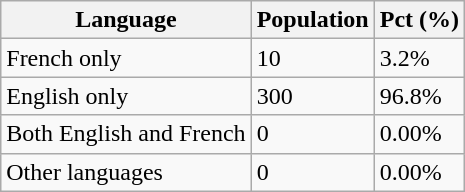<table class="wikitable">
<tr>
<th>Language</th>
<th>Population</th>
<th>Pct (%)</th>
</tr>
<tr>
<td>French only</td>
<td>10</td>
<td>3.2%</td>
</tr>
<tr>
<td>English only</td>
<td>300</td>
<td>96.8%</td>
</tr>
<tr>
<td>Both English and French</td>
<td>0</td>
<td>0.00%</td>
</tr>
<tr>
<td>Other languages</td>
<td>0</td>
<td>0.00%</td>
</tr>
</table>
